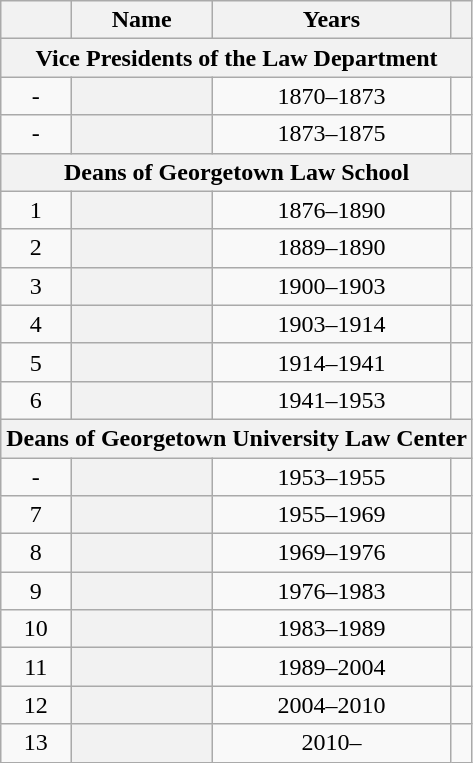<table class="wikitable sortable plainrowheaders">
<tr>
<th scope="col"></th>
<th scope="col">Name</th>
<th scope="col">Years</th>
<th scope="col" class="unsortable"></th>
</tr>
<tr>
<th colspan="4" align="center">Vice Presidents of the Law Department</th>
</tr>
<tr>
<td align="center">-</td>
<th scope="row"></th>
<td align="center">1870–1873</td>
<td align="center"></td>
</tr>
<tr>
<td align="center">-</td>
<th scope="row"></th>
<td align="center">1873–1875</td>
<td align="center"></td>
</tr>
<tr>
<th colspan="4" align="center">Deans of Georgetown Law School</th>
</tr>
<tr>
<td align="center">1</td>
<th scope="row"></th>
<td align="center">1876–1890</td>
<td align="center"></td>
</tr>
<tr>
<td align="center">2</td>
<th scope="row"></th>
<td align="center">1889–1890</td>
<td align="center"></td>
</tr>
<tr>
<td align="center">3</td>
<th scope="row"></th>
<td align="center">1900–1903</td>
<td align="center"></td>
</tr>
<tr>
<td align="center">4</td>
<th scope="row"></th>
<td align="center">1903–1914</td>
<td align="center"></td>
</tr>
<tr>
<td align="center">5</td>
<th scope="row"></th>
<td align="center">1914–1941</td>
<td align="center"></td>
</tr>
<tr>
<td align="center">6</td>
<th scope="row"></th>
<td align="center">1941–1953</td>
<td align="center"></td>
</tr>
<tr>
<th colspan="4">Deans of Georgetown University Law Center</th>
</tr>
<tr>
<td align="center">-</td>
<th scope="row"></th>
<td align="center">1953–1955</td>
<td align="center"></td>
</tr>
<tr>
<td align="center">7</td>
<th scope="row"></th>
<td align="center">1955–1969</td>
<td align="center"></td>
</tr>
<tr>
<td align="center">8</td>
<th scope="row"></th>
<td align="center">1969–1976</td>
<td align="center"></td>
</tr>
<tr>
<td align="center">9</td>
<th scope="row"></th>
<td align="center">1976–1983</td>
<td align="center"></td>
</tr>
<tr>
<td align="center">10</td>
<th scope="row"></th>
<td align="center">1983–1989</td>
<td align="center"></td>
</tr>
<tr>
<td align="center">11</td>
<th scope="row"></th>
<td align="center">1989–2004</td>
<td align="center"></td>
</tr>
<tr>
<td align="center">12</td>
<th scope="row"></th>
<td align="center">2004–2010</td>
<td align="center"></td>
</tr>
<tr>
<td align="center">13</td>
<th scope="row"></th>
<td align="center">2010–</td>
<td align="center"></td>
</tr>
</table>
